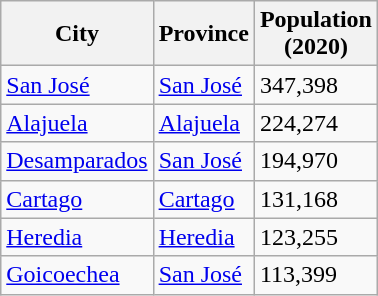<table class="wikitable sortable sticky-header col3right">
<tr>
<th>City</th>
<th>Province</th>
<th>Population<br>(2020)</th>
</tr>
<tr>
<td><a href='#'>San José</a></td>
<td><a href='#'>San José</a></td>
<td>347,398</td>
</tr>
<tr>
<td><a href='#'>Alajuela</a></td>
<td><a href='#'>Alajuela</a></td>
<td>224,274</td>
</tr>
<tr>
<td><a href='#'>Desamparados</a></td>
<td><a href='#'>San José</a></td>
<td>194,970</td>
</tr>
<tr>
<td><a href='#'>Cartago</a></td>
<td><a href='#'>Cartago</a></td>
<td>131,168</td>
</tr>
<tr>
<td><a href='#'>Heredia</a></td>
<td><a href='#'>Heredia</a></td>
<td>123,255</td>
</tr>
<tr>
<td><a href='#'>Goicoechea</a></td>
<td><a href='#'>San José</a></td>
<td>113,399</td>
</tr>
</table>
